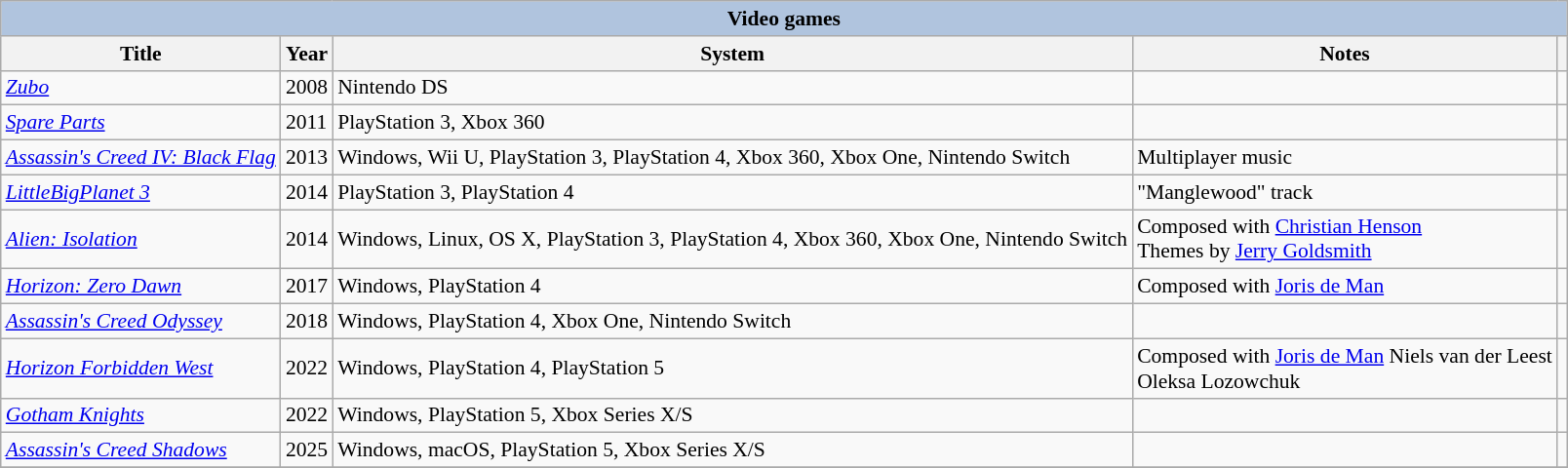<table class="wikitable" style="font-size: 90%;">
<tr>
<th colspan="5" style="background: LightSteelBlue;">Video games</th>
</tr>
<tr>
<th>Title</th>
<th>Year</th>
<th>System</th>
<th>Notes</th>
<th></th>
</tr>
<tr>
<td><em><a href='#'>Zubo</a></em></td>
<td>2008</td>
<td>Nintendo DS</td>
<td></td>
<td></td>
</tr>
<tr>
<td><em><a href='#'>Spare Parts</a></em></td>
<td>2011</td>
<td>PlayStation 3, Xbox 360</td>
<td></td>
<td></td>
</tr>
<tr>
<td><em><a href='#'>Assassin's Creed IV: Black Flag</a></em></td>
<td>2013</td>
<td>Windows, Wii U, PlayStation 3, PlayStation 4, Xbox 360, Xbox One, Nintendo Switch</td>
<td>Multiplayer music</td>
<td></td>
</tr>
<tr>
<td><em><a href='#'>LittleBigPlanet 3</a></em></td>
<td>2014</td>
<td>PlayStation 3, PlayStation 4</td>
<td>"Manglewood" track</td>
<td></td>
</tr>
<tr>
<td><em><a href='#'>Alien: Isolation</a></em></td>
<td>2014</td>
<td>Windows, Linux, OS X, PlayStation 3, PlayStation 4, Xbox 360, Xbox One, Nintendo Switch</td>
<td>Composed with <a href='#'>Christian Henson</a> <br> Themes by <a href='#'>Jerry Goldsmith</a></td>
<td></td>
</tr>
<tr>
<td><em><a href='#'>Horizon: Zero Dawn</a></em></td>
<td>2017</td>
<td>Windows, PlayStation 4</td>
<td>Composed with <a href='#'>Joris de Man</a></td>
<td></td>
</tr>
<tr>
<td><em><a href='#'>Assassin's Creed Odyssey</a></em></td>
<td>2018</td>
<td>Windows, PlayStation 4, Xbox One, Nintendo Switch</td>
<td></td>
<td></td>
</tr>
<tr>
<td><em><a href='#'>Horizon Forbidden West</a></em></td>
<td>2022</td>
<td>Windows, PlayStation 4, PlayStation 5</td>
<td>Composed with <a href='#'>Joris de Man</a> Niels van der Leest<br>Oleksa Lozowchuk</td>
<td></td>
</tr>
<tr>
<td><em><a href='#'>Gotham Knights</a></em></td>
<td>2022</td>
<td>Windows, PlayStation 5, Xbox Series X/S</td>
<td></td>
<td></td>
</tr>
<tr>
<td><em><a href='#'>Assassin's Creed Shadows</a></em></td>
<td>2025</td>
<td>Windows, macOS, PlayStation 5, Xbox Series X/S</td>
<td></td>
<td></td>
</tr>
<tr>
</tr>
</table>
